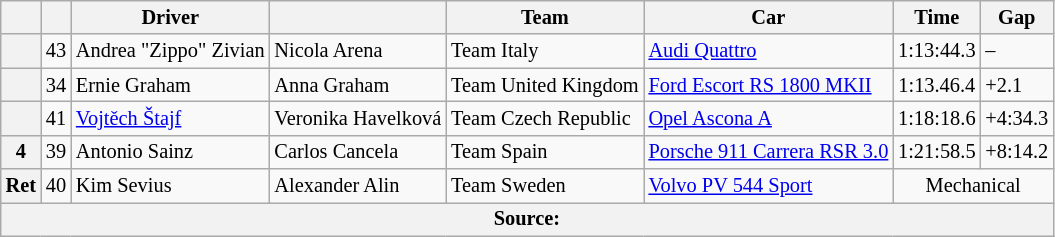<table class="wikitable" style="font-size:85%;">
<tr>
<th scope="col"></th>
<th scope="col"></th>
<th scope="col">Driver</th>
<th scope="col"></th>
<th scope="col">Team</th>
<th scope="col">Car</th>
<th scope="col">Time</th>
<th scope="col">Gap</th>
</tr>
<tr>
<th></th>
<td align="center">43</td>
<td> Andrea "Zippo" Zivian</td>
<td> Nicola Arena</td>
<td> Team Italy</td>
<td><a href='#'>Audi Quattro</a></td>
<td align="center">1:13:44.3</td>
<td>–</td>
</tr>
<tr>
<th></th>
<td align="center">34</td>
<td> Ernie Graham</td>
<td> Anna Graham</td>
<td> Team United Kingdom</td>
<td><a href='#'>Ford Escort RS 1800 MKII</a></td>
<td align="center">1:13.46.4</td>
<td>+2.1</td>
</tr>
<tr>
<th></th>
<td align="center">41</td>
<td> <a href='#'>Vojtěch Štajf</a></td>
<td> Veronika Havelková</td>
<td> Team Czech Republic</td>
<td><a href='#'>Opel Ascona A</a></td>
<td align="center">1:18:18.6</td>
<td>+4:34.3</td>
</tr>
<tr>
<th>4</th>
<td align="center">39</td>
<td> Antonio Sainz</td>
<td> Carlos Cancela</td>
<td> Team Spain</td>
<td><a href='#'>Porsche 911 Carrera RSR 3.0</a></td>
<td align="center">1:21:58.5</td>
<td>+8:14.2</td>
</tr>
<tr>
<th>Ret</th>
<td align="center">40</td>
<td> Kim Sevius</td>
<td> Alexander Alin</td>
<td> Team Sweden</td>
<td><a href='#'>Volvo PV 544 Sport</a></td>
<td colspan="2" align="center">Mechanical</td>
</tr>
<tr>
<th colspan="8">Source:</th>
</tr>
</table>
